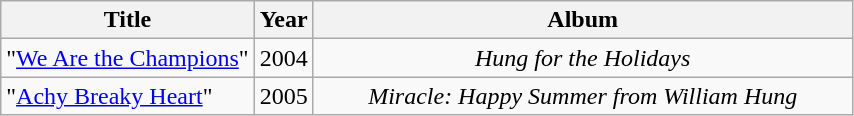<table class="wikitable plainrowheaders" style="text-align:center;">
<tr>
<th scope="col">Title</th>
<th scope="col">Year</th>
<th scope="col" style="width:22em;">Album</th>
</tr>
<tr>
<td align=left>"<a href='#'>We Are the Champions</a>"</td>
<td align=center>2004</td>
<td><em>Hung for the Holidays</em></td>
</tr>
<tr>
<td align=left>"<a href='#'>Achy Breaky Heart</a>"</td>
<td align=center>2005</td>
<td><em>Miracle: Happy Summer from William Hung</em></td>
</tr>
</table>
